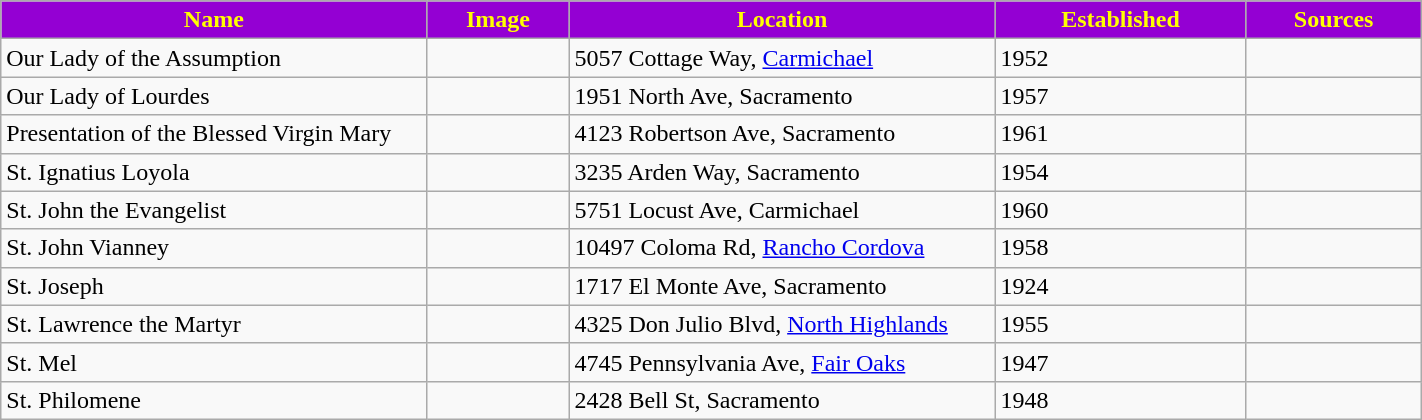<table class="wikitable sortable" style="width:75%">
<tr>
<th style="background:darkviolet; color:yellow;" width="30%"><strong>Name</strong></th>
<th style="background:darkviolet; color:yellow;" width="10%"><strong>Image</strong></th>
<th style="background:darkviolet; color:yellow;" width="30%"><strong>Location</strong></th>
<th style="background:darkviolet; color:yellow;" width="15"><strong>Established</strong></th>
<th style="background:darkviolet; color:yellow;" width="10"><strong>Sources</strong></th>
</tr>
<tr>
<td>Our Lady of the Assumption</td>
<td></td>
<td>5057 Cottage Way, <a href='#'>Carmichael</a></td>
<td>1952</td>
<td></td>
</tr>
<tr>
<td>Our Lady of Lourdes</td>
<td></td>
<td>1951 North Ave, Sacramento</td>
<td>1957</td>
<td></td>
</tr>
<tr>
<td>Presentation of the Blessed Virgin Mary</td>
<td></td>
<td>4123 Robertson Ave, Sacramento</td>
<td>1961</td>
<td></td>
</tr>
<tr>
<td>St. Ignatius Loyola</td>
<td></td>
<td>3235 Arden Way, Sacramento</td>
<td>1954</td>
<td></td>
</tr>
<tr>
<td>St. John the Evangelist</td>
<td></td>
<td>5751 Locust Ave, Carmichael</td>
<td>1960</td>
<td></td>
</tr>
<tr>
<td>St. John Vianney</td>
<td></td>
<td>10497 Coloma Rd, <a href='#'>Rancho Cordova</a></td>
<td>1958</td>
<td></td>
</tr>
<tr>
<td>St. Joseph</td>
<td></td>
<td>1717 El Monte Ave, Sacramento</td>
<td>1924</td>
<td></td>
</tr>
<tr>
<td>St. Lawrence the Martyr</td>
<td></td>
<td>4325 Don Julio Blvd, <a href='#'>North Highlands</a></td>
<td>1955</td>
<td></td>
</tr>
<tr>
<td>St. Mel</td>
<td></td>
<td>4745 Pennsylvania Ave, <a href='#'>Fair Oaks</a></td>
<td>1947</td>
<td></td>
</tr>
<tr>
<td>St. Philomene</td>
<td></td>
<td>2428 Bell St, Sacramento</td>
<td>1948</td>
<td></td>
</tr>
</table>
